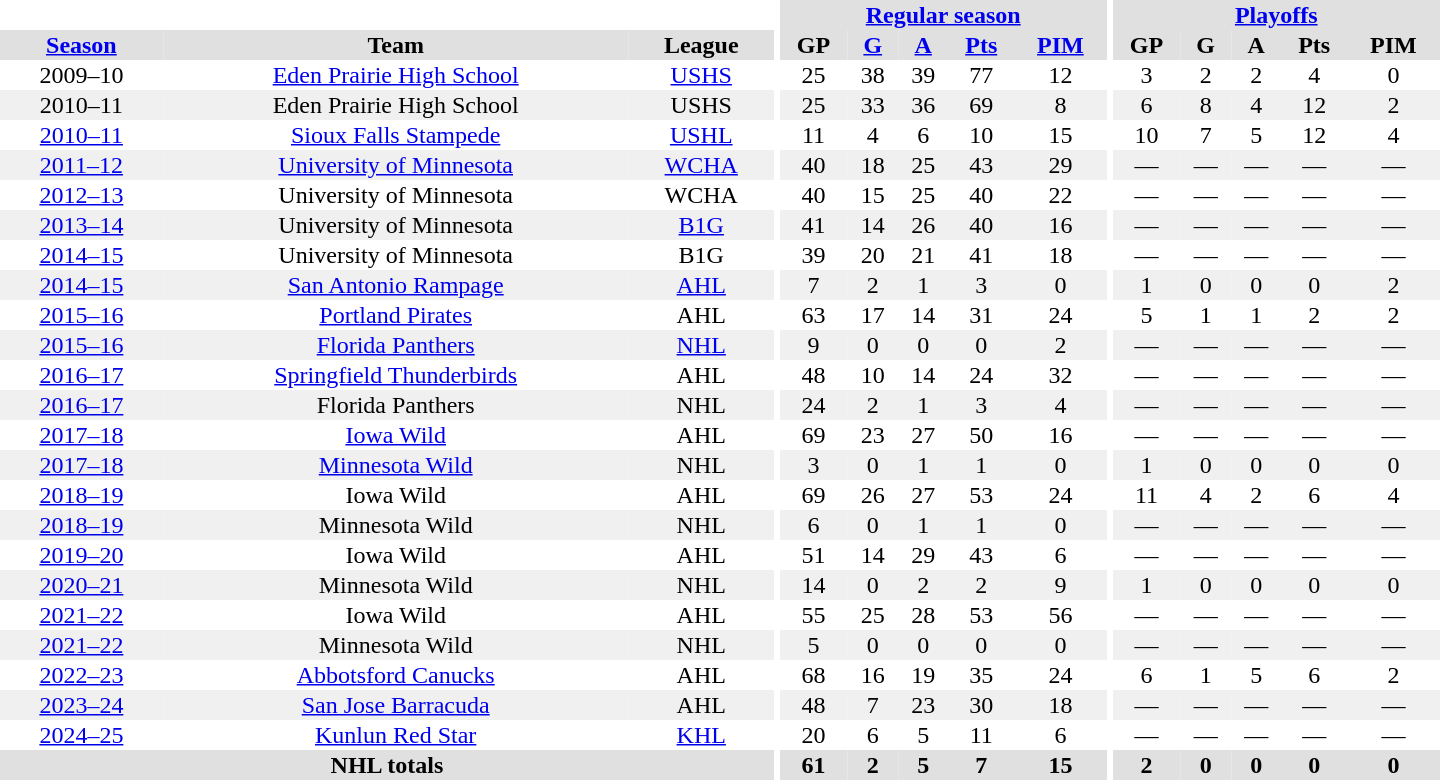<table border="0" cellpadding="1" cellspacing="0" style="text-align:center; width:60em">
<tr bgcolor="#e0e0e0">
<th colspan="3" bgcolor="#ffffff"></th>
<th rowspan="99" bgcolor="#ffffff"></th>
<th colspan="5"><a href='#'>Regular season</a></th>
<th rowspan="99" bgcolor="#ffffff"></th>
<th colspan="5"><a href='#'>Playoffs</a></th>
</tr>
<tr bgcolor="#e0e0e0">
<th><a href='#'>Season</a></th>
<th>Team</th>
<th>League</th>
<th>GP</th>
<th><a href='#'>G</a></th>
<th><a href='#'>A</a></th>
<th><a href='#'>Pts</a></th>
<th><a href='#'>PIM</a></th>
<th>GP</th>
<th>G</th>
<th>A</th>
<th>Pts</th>
<th>PIM</th>
</tr>
<tr>
<td>2009–10</td>
<td><a href='#'>Eden Prairie High School</a></td>
<td><a href='#'>USHS</a></td>
<td>25</td>
<td>38</td>
<td>39</td>
<td>77</td>
<td>12</td>
<td>3</td>
<td>2</td>
<td>2</td>
<td>4</td>
<td>0</td>
</tr>
<tr bgcolor="#f0f0f0">
<td>2010–11</td>
<td>Eden Prairie High School</td>
<td>USHS</td>
<td>25</td>
<td>33</td>
<td>36</td>
<td>69</td>
<td>8</td>
<td>6</td>
<td>8</td>
<td>4</td>
<td>12</td>
<td>2</td>
</tr>
<tr>
<td><a href='#'>2010–11</a></td>
<td><a href='#'>Sioux Falls Stampede</a></td>
<td><a href='#'>USHL</a></td>
<td>11</td>
<td>4</td>
<td>6</td>
<td>10</td>
<td>15</td>
<td>10</td>
<td>7</td>
<td>5</td>
<td>12</td>
<td>4</td>
</tr>
<tr bgcolor="#f0f0f0">
<td><a href='#'>2011–12</a></td>
<td><a href='#'>University of Minnesota</a></td>
<td><a href='#'>WCHA</a></td>
<td>40</td>
<td>18</td>
<td>25</td>
<td>43</td>
<td>29</td>
<td>—</td>
<td>—</td>
<td>—</td>
<td>—</td>
<td>—</td>
</tr>
<tr>
<td><a href='#'>2012–13</a></td>
<td>University of Minnesota</td>
<td>WCHA</td>
<td>40</td>
<td>15</td>
<td>25</td>
<td>40</td>
<td>22</td>
<td>—</td>
<td>—</td>
<td>—</td>
<td>—</td>
<td>—</td>
</tr>
<tr bgcolor="#f0f0f0">
<td><a href='#'>2013–14</a></td>
<td>University of Minnesota</td>
<td><a href='#'>B1G</a></td>
<td>41</td>
<td>14</td>
<td>26</td>
<td>40</td>
<td>16</td>
<td>—</td>
<td>—</td>
<td>—</td>
<td>—</td>
<td>—</td>
</tr>
<tr>
<td><a href='#'>2014–15</a></td>
<td>University of Minnesota</td>
<td>B1G</td>
<td>39</td>
<td>20</td>
<td>21</td>
<td>41</td>
<td>18</td>
<td>—</td>
<td>—</td>
<td>—</td>
<td>—</td>
<td>—</td>
</tr>
<tr bgcolor="#f0f0f0">
<td><a href='#'>2014–15</a></td>
<td><a href='#'>San Antonio Rampage</a></td>
<td><a href='#'>AHL</a></td>
<td>7</td>
<td>2</td>
<td>1</td>
<td>3</td>
<td>0</td>
<td>1</td>
<td>0</td>
<td>0</td>
<td>0</td>
<td>2</td>
</tr>
<tr>
<td><a href='#'>2015–16</a></td>
<td><a href='#'>Portland Pirates</a></td>
<td>AHL</td>
<td>63</td>
<td>17</td>
<td>14</td>
<td>31</td>
<td>24</td>
<td>5</td>
<td>1</td>
<td>1</td>
<td>2</td>
<td>2</td>
</tr>
<tr bgcolor="#f0f0f0">
<td><a href='#'>2015–16</a></td>
<td><a href='#'>Florida Panthers</a></td>
<td><a href='#'>NHL</a></td>
<td>9</td>
<td>0</td>
<td>0</td>
<td>0</td>
<td>2</td>
<td>—</td>
<td>—</td>
<td>—</td>
<td>—</td>
<td>—</td>
</tr>
<tr>
<td><a href='#'>2016–17</a></td>
<td><a href='#'>Springfield Thunderbirds</a></td>
<td>AHL</td>
<td>48</td>
<td>10</td>
<td>14</td>
<td>24</td>
<td>32</td>
<td>—</td>
<td>—</td>
<td>—</td>
<td>—</td>
<td>—</td>
</tr>
<tr bgcolor="#f0f0f0">
<td><a href='#'>2016–17</a></td>
<td>Florida Panthers</td>
<td>NHL</td>
<td>24</td>
<td>2</td>
<td>1</td>
<td>3</td>
<td>4</td>
<td>—</td>
<td>—</td>
<td>—</td>
<td>—</td>
<td>—</td>
</tr>
<tr>
<td><a href='#'>2017–18</a></td>
<td><a href='#'>Iowa Wild</a></td>
<td>AHL</td>
<td>69</td>
<td>23</td>
<td>27</td>
<td>50</td>
<td>16</td>
<td>—</td>
<td>—</td>
<td>—</td>
<td>—</td>
<td>—</td>
</tr>
<tr bgcolor="#f0f0f0">
<td><a href='#'>2017–18</a></td>
<td><a href='#'>Minnesota Wild</a></td>
<td>NHL</td>
<td>3</td>
<td>0</td>
<td>1</td>
<td>1</td>
<td>0</td>
<td>1</td>
<td>0</td>
<td>0</td>
<td>0</td>
<td>0</td>
</tr>
<tr>
<td><a href='#'>2018–19</a></td>
<td>Iowa Wild</td>
<td>AHL</td>
<td>69</td>
<td>26</td>
<td>27</td>
<td>53</td>
<td>24</td>
<td>11</td>
<td>4</td>
<td>2</td>
<td>6</td>
<td>4</td>
</tr>
<tr bgcolor="#f0f0f0">
<td><a href='#'>2018–19</a></td>
<td>Minnesota Wild</td>
<td>NHL</td>
<td>6</td>
<td>0</td>
<td>1</td>
<td>1</td>
<td>0</td>
<td>—</td>
<td>—</td>
<td>—</td>
<td>—</td>
<td>—</td>
</tr>
<tr>
<td><a href='#'>2019–20</a></td>
<td>Iowa Wild</td>
<td>AHL</td>
<td>51</td>
<td>14</td>
<td>29</td>
<td>43</td>
<td>6</td>
<td>—</td>
<td>—</td>
<td>—</td>
<td>—</td>
<td>—</td>
</tr>
<tr bgcolor="#f0f0f0">
<td><a href='#'>2020–21</a></td>
<td>Minnesota Wild</td>
<td>NHL</td>
<td>14</td>
<td>0</td>
<td>2</td>
<td>2</td>
<td>9</td>
<td>1</td>
<td>0</td>
<td>0</td>
<td>0</td>
<td>0</td>
</tr>
<tr>
<td><a href='#'>2021–22</a></td>
<td>Iowa Wild</td>
<td>AHL</td>
<td>55</td>
<td>25</td>
<td>28</td>
<td>53</td>
<td>56</td>
<td>—</td>
<td>—</td>
<td>—</td>
<td>—</td>
<td>—</td>
</tr>
<tr bgcolor="#f0f0f0">
<td><a href='#'>2021–22</a></td>
<td>Minnesota Wild</td>
<td>NHL</td>
<td>5</td>
<td>0</td>
<td>0</td>
<td>0</td>
<td>0</td>
<td>—</td>
<td>—</td>
<td>—</td>
<td>—</td>
<td>—</td>
</tr>
<tr>
<td><a href='#'>2022–23</a></td>
<td><a href='#'>Abbotsford Canucks</a></td>
<td>AHL</td>
<td>68</td>
<td>16</td>
<td>19</td>
<td>35</td>
<td>24</td>
<td>6</td>
<td>1</td>
<td>5</td>
<td>6</td>
<td>2</td>
</tr>
<tr bgcolor="#f0f0f0">
<td><a href='#'>2023–24</a></td>
<td><a href='#'>San Jose Barracuda</a></td>
<td>AHL</td>
<td>48</td>
<td>7</td>
<td>23</td>
<td>30</td>
<td>18</td>
<td>—</td>
<td>—</td>
<td>—</td>
<td>—</td>
<td>—</td>
</tr>
<tr>
<td><a href='#'>2024–25</a></td>
<td><a href='#'>Kunlun Red Star</a></td>
<td><a href='#'>KHL</a></td>
<td>20</td>
<td>6</td>
<td>5</td>
<td>11</td>
<td>6</td>
<td>—</td>
<td>—</td>
<td>—</td>
<td>—</td>
<td>—</td>
</tr>
<tr bgcolor="#e0e0e0">
<th colspan="3">NHL totals</th>
<th>61</th>
<th>2</th>
<th>5</th>
<th>7</th>
<th>15</th>
<th>2</th>
<th>0</th>
<th>0</th>
<th>0</th>
<th>0</th>
</tr>
</table>
